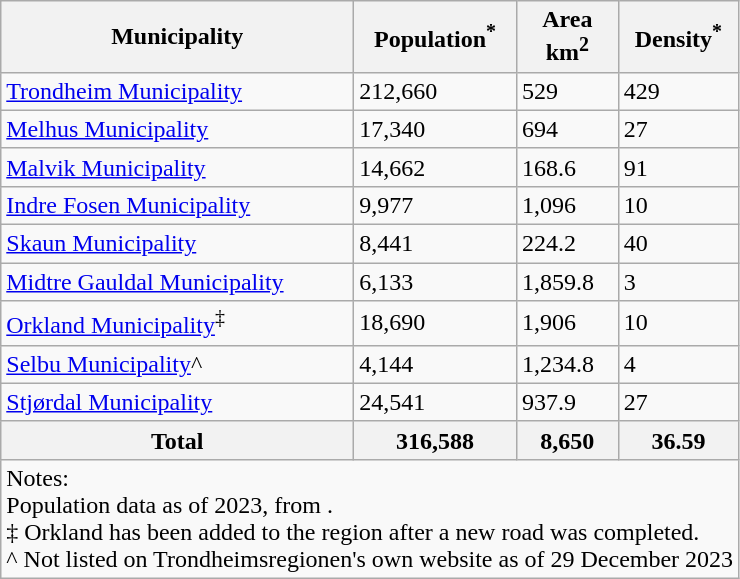<table border=0 cellspacing=3 cellpadding=1 class="wikitable sortable">
<tr>
<th>Municipality</th>
<th>Population<sup>*</sup></th>
<th>Area<br>km<sup>2</sup></th>
<th>Density<sup>*</sup></th>
</tr>
<tr>
<td><a href='#'>Trondheim Municipality</a></td>
<td>212,660</td>
<td>529</td>
<td>429</td>
</tr>
<tr>
<td><a href='#'>Melhus Municipality</a></td>
<td>17,340</td>
<td>694</td>
<td>27</td>
</tr>
<tr>
<td><a href='#'>Malvik Municipality</a></td>
<td>14,662</td>
<td>168.6</td>
<td>91</td>
</tr>
<tr>
<td><a href='#'>Indre Fosen Municipality</a></td>
<td>9,977</td>
<td>1,096</td>
<td>10</td>
</tr>
<tr>
<td><a href='#'>Skaun Municipality</a></td>
<td>8,441</td>
<td>224.2</td>
<td>40</td>
</tr>
<tr>
<td><a href='#'>Midtre Gauldal Municipality</a></td>
<td>6,133</td>
<td>1,859.8</td>
<td>3</td>
</tr>
<tr>
<td><a href='#'>Orkland Municipality</a><sup>‡</sup></td>
<td>18,690</td>
<td>1,906</td>
<td>10</td>
</tr>
<tr>
<td><a href='#'>Selbu Municipality</a>^</td>
<td>4,144</td>
<td>1,234.8</td>
<td>4</td>
</tr>
<tr>
<td><a href='#'>Stjørdal Municipality</a></td>
<td>24,541</td>
<td>937.9</td>
<td>27</td>
</tr>
<tr>
<th>Total</th>
<th>316,588</th>
<th>8,650</th>
<th>36.59</th>
</tr>
<tr>
<td colspan=4>Notes:<br> Population data as of 2023, from .<br>
‡ Orkland has been added to the region after a new road was completed.<br>
^ Not listed on Trondheimsregionen's own website as of 29 December 2023</td>
</tr>
</table>
